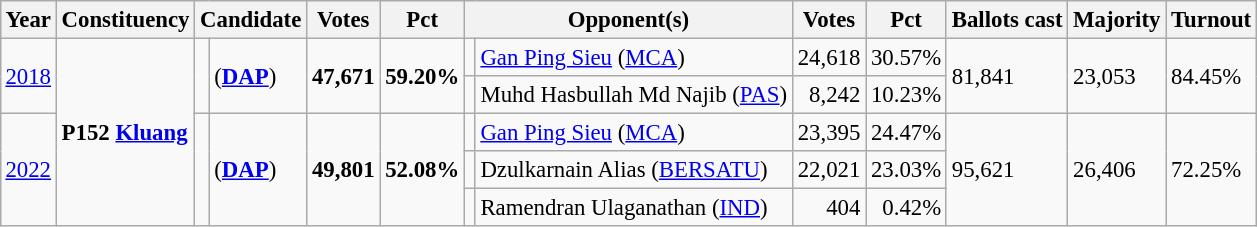<table class="wikitable" style="margin:0.5em ; font-size:95%">
<tr>
<th>Year</th>
<th>Constituency</th>
<th colspan=2>Candidate</th>
<th>Votes</th>
<th>Pct</th>
<th colspan=2>Opponent(s)</th>
<th>Votes</th>
<th>Pct</th>
<th>Ballots cast</th>
<th>Majority</th>
<th>Turnout</th>
</tr>
<tr>
<td rowspan=2><a href='#'>2018</a></td>
<td rowspan=5><strong>P152 <a href='#'>Kluang</a></strong></td>
<td rowspan=2 ></td>
<td rowspan=2> (<a href='#'><strong>DAP</strong></a>)</td>
<td rowspan=2 align="right"><strong>47,671</strong></td>
<td rowspan=2><strong>59.20%</strong></td>
<td></td>
<td><a href='#'>Gan Ping Sieu</a> (<a href='#'>MCA</a>)</td>
<td align="right">24,618</td>
<td>30.57%</td>
<td rowspan=2>81,841</td>
<td rowspan=2>23,053</td>
<td rowspan=2>84.45%</td>
</tr>
<tr>
<td></td>
<td>Muhd Hasbullah Md Najib (<a href='#'>PAS</a>)</td>
<td align="right">8,242</td>
<td>10.23%</td>
</tr>
<tr>
<td rowspan="3"><a href='#'>2022</a></td>
<td rowspan=4 ></td>
<td rowspan="3"> (<a href='#'><strong>DAP</strong></a>)</td>
<td rowspan="3" align="right"><strong>49,801</strong></td>
<td rowspan="3"><strong>52.08%</strong></td>
<td></td>
<td><a href='#'>Gan Ping Sieu</a> (<a href='#'>MCA</a>)</td>
<td align="right">23,395</td>
<td>24.47%</td>
<td rowspan="3">95,621</td>
<td rowspan="3">26,406</td>
<td rowspan="3">72.25%</td>
</tr>
<tr>
<td bgcolor=></td>
<td>Dzulkarnain Alias (<a href='#'>BERSATU</a>)</td>
<td align="right">22,021</td>
<td>23.03%</td>
</tr>
<tr>
<td></td>
<td>Ramendran Ulaganathan (<a href='#'>IND</a>)</td>
<td align="right">404</td>
<td align="right">0.42%</td>
</tr>
</table>
